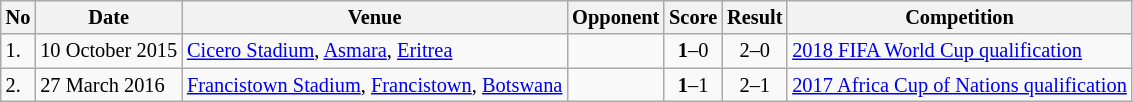<table class="wikitable" style="font-size:85%;">
<tr>
<th>No</th>
<th>Date</th>
<th>Venue</th>
<th>Opponent</th>
<th>Score</th>
<th>Result</th>
<th>Competition</th>
</tr>
<tr>
<td>1.</td>
<td>10 October 2015</td>
<td><a href='#'>Cicero Stadium</a>, <a href='#'>Asmara</a>, <a href='#'>Eritrea</a></td>
<td></td>
<td align=center><strong>1</strong>–0</td>
<td align=center>2–0</td>
<td><a href='#'>2018 FIFA World Cup qualification</a></td>
</tr>
<tr>
<td>2.</td>
<td>27 March 2016</td>
<td><a href='#'>Francistown Stadium</a>, <a href='#'>Francistown</a>, <a href='#'>Botswana</a></td>
<td></td>
<td align=center><strong>1</strong>–1</td>
<td align=center>2–1</td>
<td><a href='#'>2017 Africa Cup of Nations qualification</a></td>
</tr>
</table>
